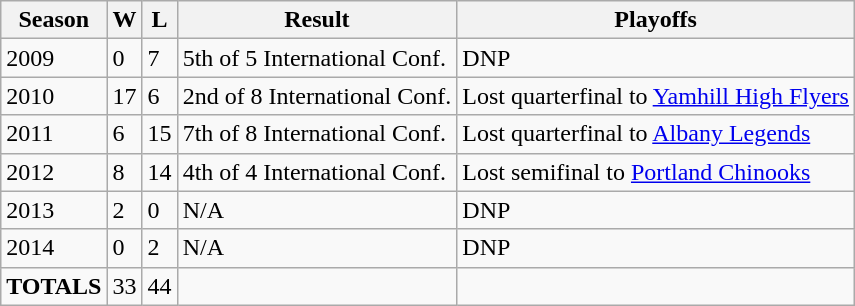<table class="wikitable">
<tr>
<th>Season</th>
<th>W</th>
<th>L</th>
<th>Result</th>
<th>Playoffs</th>
</tr>
<tr>
<td>2009</td>
<td>0</td>
<td>7</td>
<td>5th of 5 International Conf.</td>
<td>DNP</td>
</tr>
<tr>
<td>2010</td>
<td>17</td>
<td>6</td>
<td>2nd of 8 International Conf.</td>
<td>Lost quarterfinal to <a href='#'>Yamhill High Flyers</a></td>
</tr>
<tr>
<td>2011</td>
<td>6</td>
<td>15</td>
<td>7th of 8 International Conf.</td>
<td>Lost quarterfinal to <a href='#'>Albany Legends</a></td>
</tr>
<tr>
<td>2012</td>
<td>8</td>
<td>14</td>
<td>4th of 4 International Conf.</td>
<td>Lost semifinal to <a href='#'>Portland Chinooks</a></td>
</tr>
<tr>
<td>2013</td>
<td>2</td>
<td>0</td>
<td>N/A</td>
<td>DNP</td>
</tr>
<tr>
<td>2014</td>
<td>0</td>
<td>2</td>
<td>N/A</td>
<td>DNP</td>
</tr>
<tr>
<td><strong>TOTALS</strong></td>
<td>33</td>
<td>44</td>
<td></td>
<td></td>
</tr>
</table>
